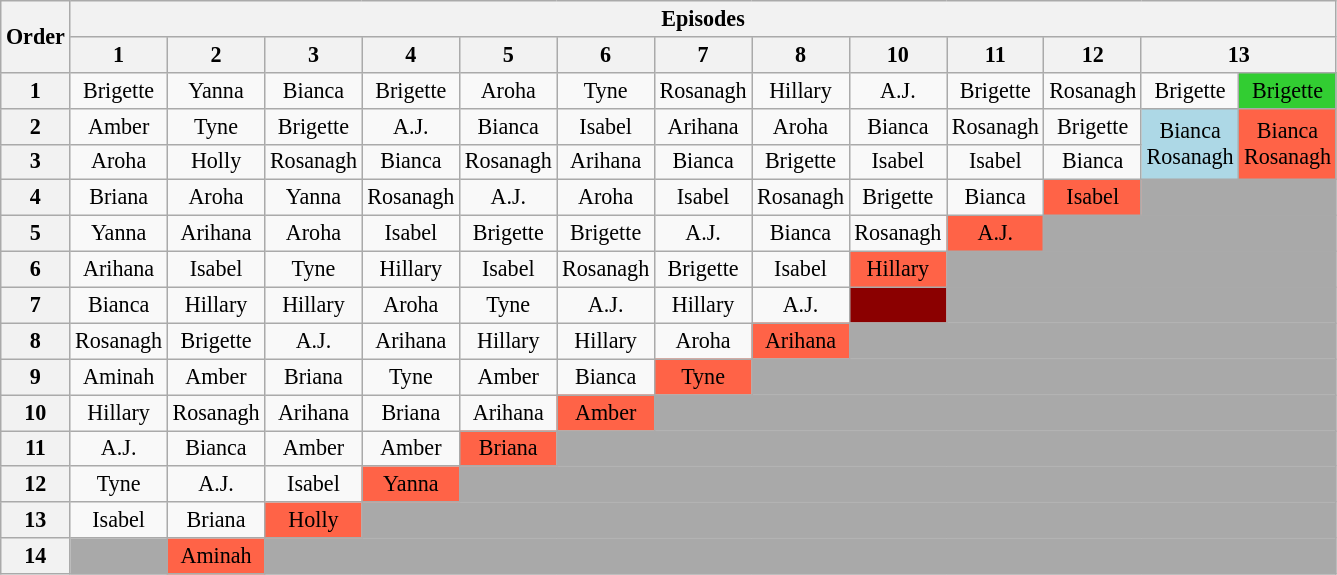<table class="wikitable" style="text-align:center; font-size:92%">
<tr>
<th rowspan=2>Order</th>
<th colspan=14>Episodes</th>
</tr>
<tr>
<th>1</th>
<th>2</th>
<th>3</th>
<th>4</th>
<th>5</th>
<th>6</th>
<th>7</th>
<th>8</th>
<th>10</th>
<th>11</th>
<th>12</th>
<th colspan=2>13</th>
</tr>
<tr>
<th>1</th>
<td>Brigette</td>
<td>Yanna</td>
<td>Bianca</td>
<td>Brigette</td>
<td>Aroha</td>
<td>Tyne</td>
<td>Rosanagh</td>
<td>Hillary</td>
<td>A.J.</td>
<td>Brigette</td>
<td>Rosanagh</td>
<td>Brigette</td>
<td bgcolor="limegreen">Brigette</td>
</tr>
<tr>
<th>2</th>
<td>Amber</td>
<td>Tyne</td>
<td>Brigette</td>
<td>A.J.</td>
<td>Bianca</td>
<td>Isabel</td>
<td>Arihana</td>
<td>Aroha</td>
<td>Bianca</td>
<td>Rosanagh</td>
<td>Brigette</td>
<td bgcolor="lightblue" rowspan="2">Bianca<br>Rosanagh</td>
<td bgcolor="tomato" rowspan="2">Bianca<br>Rosanagh</td>
</tr>
<tr>
<th>3</th>
<td>Aroha</td>
<td>Holly</td>
<td>Rosanagh</td>
<td>Bianca</td>
<td>Rosanagh</td>
<td>Arihana</td>
<td>Bianca</td>
<td>Brigette</td>
<td>Isabel</td>
<td>Isabel</td>
<td>Bianca</td>
</tr>
<tr>
<th>4</th>
<td>Briana</td>
<td>Aroha</td>
<td>Yanna</td>
<td>Rosanagh</td>
<td>A.J.</td>
<td>Aroha</td>
<td>Isabel</td>
<td>Rosanagh</td>
<td>Brigette</td>
<td>Bianca</td>
<td bgcolor="tomato">Isabel</td>
<td bgcolor="darkgray" colspan=3></td>
</tr>
<tr>
<th>5</th>
<td>Yanna</td>
<td>Arihana</td>
<td>Aroha</td>
<td>Isabel</td>
<td>Brigette</td>
<td>Brigette</td>
<td>A.J.</td>
<td>Bianca</td>
<td>Rosanagh</td>
<td bgcolor="tomato">A.J.</td>
<td bgcolor="darkgray" colspan=4></td>
</tr>
<tr>
<th>6</th>
<td>Arihana</td>
<td>Isabel</td>
<td>Tyne</td>
<td>Hillary</td>
<td>Isabel</td>
<td>Rosanagh</td>
<td>Brigette</td>
<td>Isabel</td>
<td bgcolor="tomato">Hillary</td>
<td bgcolor="darkgray" colspan=6></td>
</tr>
<tr>
<th>7</th>
<td>Bianca</td>
<td>Hillary</td>
<td>Hillary</td>
<td>Aroha</td>
<td>Tyne</td>
<td>A.J.</td>
<td>Hillary</td>
<td>A.J.</td>
<td bgcolor="darkred"></td>
<td bgcolor="darkgray" colspan=6></td>
</tr>
<tr>
<th>8</th>
<td>Rosanagh</td>
<td>Brigette</td>
<td>A.J.</td>
<td>Arihana</td>
<td>Hillary</td>
<td>Hillary</td>
<td>Aroha</td>
<td bgcolor="tomato">Arihana</td>
<td bgcolor="darkgray" colspan=7></td>
</tr>
<tr>
<th>9</th>
<td>Aminah</td>
<td>Amber</td>
<td>Briana</td>
<td>Tyne</td>
<td>Amber</td>
<td>Bianca</td>
<td bgcolor="tomato">Tyne</td>
<td bgcolor="darkgray" colspan=8></td>
</tr>
<tr>
<th>10</th>
<td>Hillary</td>
<td>Rosanagh</td>
<td>Arihana</td>
<td>Briana</td>
<td>Arihana</td>
<td bgcolor="tomato">Amber</td>
<td bgcolor="darkgray" colspan=9></td>
</tr>
<tr>
<th>11</th>
<td>A.J.</td>
<td>Bianca</td>
<td>Amber</td>
<td>Amber</td>
<td bgcolor="tomato">Briana</td>
<td bgcolor="darkgray" colspan=10></td>
</tr>
<tr>
<th>12</th>
<td>Tyne</td>
<td>A.J.</td>
<td>Isabel</td>
<td bgcolor="tomato">Yanna</td>
<td bgcolor="darkgray" colspan=11></td>
</tr>
<tr>
<th>13</th>
<td>Isabel</td>
<td>Briana</td>
<td bgcolor="tomato">Holly</td>
<td bgcolor="darkgray" colspan=12></td>
</tr>
<tr>
<th>14</th>
<td bgcolor="darkgray"></td>
<td bgcolor="tomato">Aminah</td>
<td bgcolor="darkgray" colspan=13></td>
</tr>
</table>
